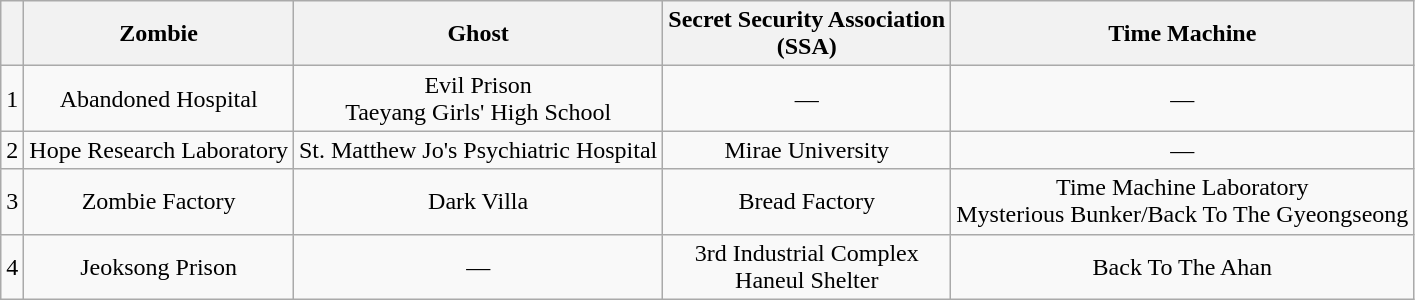<table Class ="wikitable" style="text-align:center">
<tr>
<th></th>
<th>Zombie</th>
<th>Ghost</th>
<th>Secret Security Association<br>(SSA)</th>
<th>Time Machine</th>
</tr>
<tr>
<td>1</td>
<td>Abandoned Hospital</td>
<td>Evil Prison <br>Taeyang Girls' High School</td>
<td>—</td>
<td>—</td>
</tr>
<tr>
<td>2</td>
<td>Hope Research Laboratory</td>
<td>St. Matthew Jo's Psychiatric Hospital</td>
<td>Mirae University</td>
<td>—</td>
</tr>
<tr>
<td>3</td>
<td>Zombie Factory</td>
<td>Dark Villa </td>
<td>Bread Factory</td>
<td>Time Machine Laboratory<br>Mysterious Bunker/Back To The Gyeongseong</td>
</tr>
<tr>
<td>4</td>
<td>Jeoksong Prison</td>
<td>—</td>
<td>3rd Industrial Complex<br>Haneul Shelter</td>
<td>Back To The Ahan</td>
</tr>
</table>
